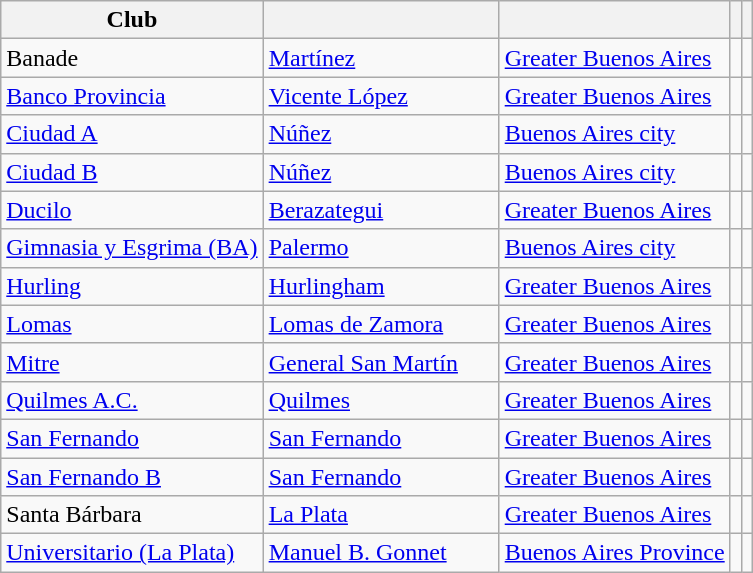<table class="wikitable sortable" width="px">
<tr>
<th width= px>Club</th>
<th width= 150px></th>
<th width=  px></th>
<th width= px></th>
<th width= px></th>
</tr>
<tr>
<td>Banade</td>
<td><a href='#'>Martínez</a></td>
<td><a href='#'>Greater Buenos Aires</a></td>
<td></td>
<td></td>
</tr>
<tr>
<td><a href='#'>Banco Provincia</a></td>
<td><a href='#'>Vicente López</a></td>
<td><a href='#'>Greater Buenos Aires</a></td>
<td></td>
<td></td>
</tr>
<tr>
<td><a href='#'>Ciudad A</a></td>
<td><a href='#'>Núñez</a></td>
<td><a href='#'>Buenos Aires city</a></td>
<td></td>
<td></td>
</tr>
<tr>
<td><a href='#'>Ciudad B</a> </td>
<td><a href='#'>Núñez</a></td>
<td><a href='#'>Buenos Aires city</a></td>
<td></td>
<td></td>
</tr>
<tr>
<td><a href='#'>Ducilo</a></td>
<td><a href='#'>Berazategui</a></td>
<td><a href='#'>Greater Buenos Aires</a></td>
<td></td>
<td></td>
</tr>
<tr>
<td><a href='#'>Gimnasia y Esgrima (BA)</a></td>
<td><a href='#'>Palermo</a></td>
<td><a href='#'>Buenos Aires city</a></td>
<td></td>
<td></td>
</tr>
<tr>
<td><a href='#'>Hurling</a></td>
<td><a href='#'>Hurlingham</a></td>
<td><a href='#'>Greater Buenos Aires</a></td>
<td></td>
<td></td>
</tr>
<tr>
<td><a href='#'>Lomas</a></td>
<td><a href='#'>Lomas de Zamora</a></td>
<td><a href='#'>Greater Buenos Aires</a></td>
<td></td>
<td></td>
</tr>
<tr>
<td><a href='#'>Mitre</a></td>
<td><a href='#'>General San Martín</a></td>
<td><a href='#'>Greater Buenos Aires</a></td>
<td></td>
<td></td>
</tr>
<tr>
<td><a href='#'>Quilmes A.C.</a></td>
<td><a href='#'>Quilmes</a></td>
<td><a href='#'>Greater Buenos Aires</a></td>
<td></td>
<td></td>
</tr>
<tr>
<td><a href='#'>San Fernando</a></td>
<td><a href='#'>San Fernando</a></td>
<td><a href='#'>Greater Buenos Aires</a></td>
<td></td>
<td></td>
</tr>
<tr>
<td><a href='#'>San Fernando B</a> </td>
<td><a href='#'>San Fernando</a></td>
<td><a href='#'>Greater Buenos Aires</a></td>
<td></td>
<td></td>
</tr>
<tr>
<td>Santa Bárbara</td>
<td><a href='#'>La Plata</a></td>
<td><a href='#'>Greater Buenos Aires</a></td>
<td></td>
<td></td>
</tr>
<tr>
<td><a href='#'>Universitario (La Plata)</a></td>
<td><a href='#'>Manuel B. Gonnet</a></td>
<td><a href='#'>Buenos Aires Province</a></td>
<td></td>
<td></td>
</tr>
</table>
